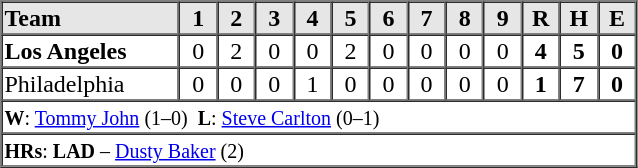<table border=1 cellspacing=0 width=425 style="margin-left:3em;">
<tr style="text-align:center; background-color:#e6e6e6;">
<th align=left width=28%>Team</th>
<th width=6%>1</th>
<th width=6%>2</th>
<th width=6%>3</th>
<th width=6%>4</th>
<th width=6%>5</th>
<th width=6%>6</th>
<th width=6%>7</th>
<th width=6%>8</th>
<th width=6%>9</th>
<th width=6%>R</th>
<th width=6%>H</th>
<th width=6%>E</th>
</tr>
<tr style="text-align:center;">
<td align=left><strong>Los Angeles</strong></td>
<td>0</td>
<td>2</td>
<td>0</td>
<td>0</td>
<td>2</td>
<td>0</td>
<td>0</td>
<td>0</td>
<td>0</td>
<td><strong>4</strong></td>
<td><strong>5</strong></td>
<td><strong>0</strong></td>
</tr>
<tr style="text-align:center;">
<td align=left>Philadelphia</td>
<td>0</td>
<td>0</td>
<td>0</td>
<td>1</td>
<td>0</td>
<td>0</td>
<td>0</td>
<td>0</td>
<td>0</td>
<td><strong>1</strong></td>
<td><strong>7</strong></td>
<td><strong>0</strong></td>
</tr>
<tr style="text-align:left;">
<td colspan=13><small><strong>W</strong>: <a href='#'>Tommy John</a> (1–0)  <strong>L</strong>: <a href='#'>Steve Carlton</a> (0–1)  </small></td>
</tr>
<tr style="text-align:left;">
<td colspan=13><small><strong>HRs</strong>: <strong>LAD</strong> – <a href='#'>Dusty Baker</a> (2)</small></td>
</tr>
</table>
